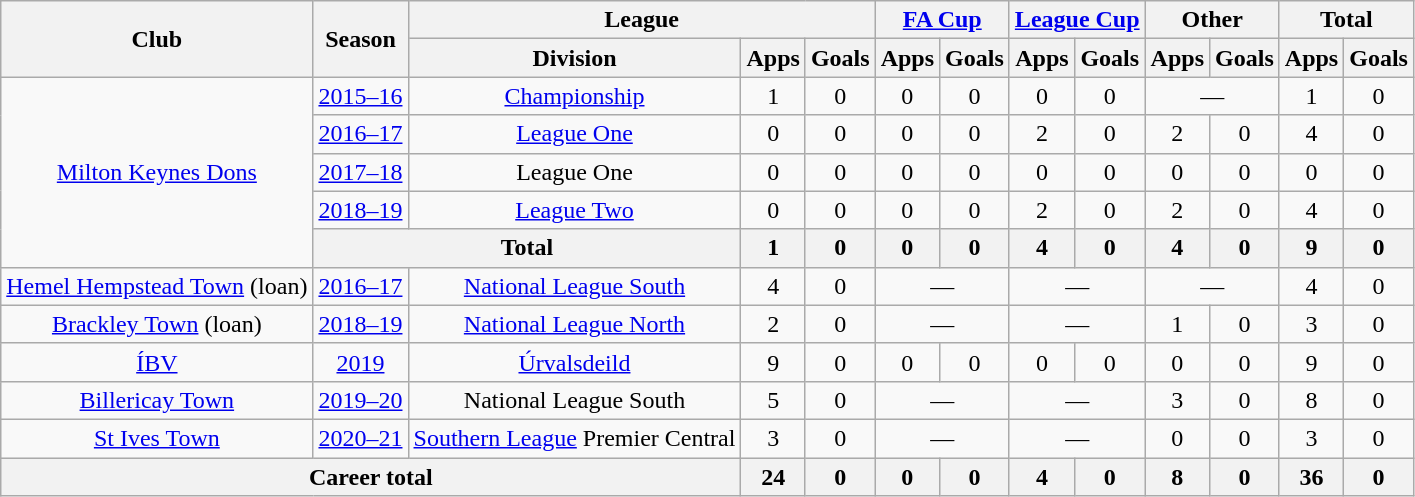<table class=wikitable style="text-align: center;">
<tr>
<th rowspan=2>Club</th>
<th rowspan=2>Season</th>
<th colspan=3>League</th>
<th colspan=2><a href='#'>FA Cup</a></th>
<th colspan=2><a href='#'>League Cup</a></th>
<th colspan=2>Other</th>
<th colspan=2>Total</th>
</tr>
<tr>
<th>Division</th>
<th>Apps</th>
<th>Goals</th>
<th>Apps</th>
<th>Goals</th>
<th>Apps</th>
<th>Goals</th>
<th>Apps</th>
<th>Goals</th>
<th>Apps</th>
<th>Goals</th>
</tr>
<tr>
<td rowspan=5><a href='#'>Milton Keynes Dons</a></td>
<td><a href='#'>2015–16</a></td>
<td><a href='#'>Championship</a></td>
<td>1</td>
<td>0</td>
<td>0</td>
<td>0</td>
<td>0</td>
<td>0</td>
<td colspan=2>—</td>
<td>1</td>
<td>0</td>
</tr>
<tr>
<td><a href='#'>2016–17</a></td>
<td><a href='#'>League One</a></td>
<td>0</td>
<td>0</td>
<td>0</td>
<td>0</td>
<td>2</td>
<td>0</td>
<td>2</td>
<td>0</td>
<td>4</td>
<td>0</td>
</tr>
<tr>
<td><a href='#'>2017–18</a></td>
<td>League One</td>
<td>0</td>
<td>0</td>
<td>0</td>
<td>0</td>
<td>0</td>
<td>0</td>
<td>0</td>
<td>0</td>
<td>0</td>
<td>0</td>
</tr>
<tr>
<td><a href='#'>2018–19</a></td>
<td><a href='#'>League Two</a></td>
<td>0</td>
<td>0</td>
<td>0</td>
<td>0</td>
<td>2</td>
<td>0</td>
<td>2</td>
<td>0</td>
<td>4</td>
<td>0</td>
</tr>
<tr>
<th colspan=2>Total</th>
<th>1</th>
<th>0</th>
<th>0</th>
<th>0</th>
<th>4</th>
<th>0</th>
<th>4</th>
<th>0</th>
<th>9</th>
<th>0</th>
</tr>
<tr>
<td><a href='#'>Hemel Hempstead Town</a> (loan)</td>
<td><a href='#'>2016–17</a></td>
<td><a href='#'>National League South</a></td>
<td>4</td>
<td>0</td>
<td colspan=2>—</td>
<td colspan=2>—</td>
<td colspan=2>—</td>
<td>4</td>
<td>0</td>
</tr>
<tr>
<td><a href='#'>Brackley Town</a> (loan)</td>
<td><a href='#'>2018–19</a></td>
<td><a href='#'>National League North</a></td>
<td>2</td>
<td>0</td>
<td colspan=2>—</td>
<td colspan=2>—</td>
<td>1</td>
<td>0</td>
<td>3</td>
<td>0</td>
</tr>
<tr>
<td><a href='#'>ÍBV</a></td>
<td><a href='#'>2019</a></td>
<td><a href='#'>Úrvalsdeild</a></td>
<td>9</td>
<td>0</td>
<td>0</td>
<td>0</td>
<td>0</td>
<td>0</td>
<td>0</td>
<td>0</td>
<td>9</td>
<td>0</td>
</tr>
<tr>
<td><a href='#'>Billericay Town</a></td>
<td><a href='#'>2019–20</a></td>
<td>National League South</td>
<td>5</td>
<td>0</td>
<td colspan="2">—</td>
<td colspan="2">—</td>
<td>3</td>
<td>0</td>
<td>8</td>
<td>0</td>
</tr>
<tr>
<td><a href='#'>St Ives Town</a></td>
<td><a href='#'>2020–21</a></td>
<td><a href='#'>Southern League</a> Premier Central</td>
<td>3</td>
<td>0</td>
<td colspan="2">—</td>
<td colspan="2">—</td>
<td>0</td>
<td>0</td>
<td>3</td>
<td>0</td>
</tr>
<tr>
<th colspan=3>Career total</th>
<th>24</th>
<th>0</th>
<th>0</th>
<th>0</th>
<th>4</th>
<th>0</th>
<th>8</th>
<th>0</th>
<th>36</th>
<th>0</th>
</tr>
</table>
